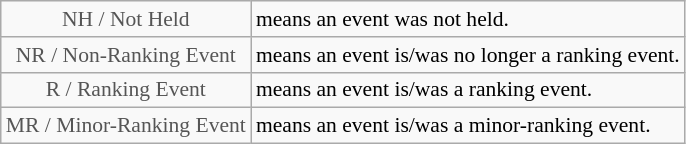<table class="wikitable" style="font-size:90%">
<tr>
<td style="text-align:center; color:#555555;" colspan="4">NH / Not Held</td>
<td>means an event was not held.</td>
</tr>
<tr>
<td style="text-align:center; color:#555555;" colspan="4">NR / Non-Ranking Event</td>
<td>means an event is/was no longer a ranking event.</td>
</tr>
<tr>
<td style="text-align:center; color:#555555;" colspan="4">R / Ranking Event</td>
<td>means an event is/was a ranking event.</td>
</tr>
<tr>
<td style="text-align:center; color:#555555;" colspan="4">MR / Minor-Ranking Event</td>
<td>means an event is/was a minor-ranking event.</td>
</tr>
</table>
